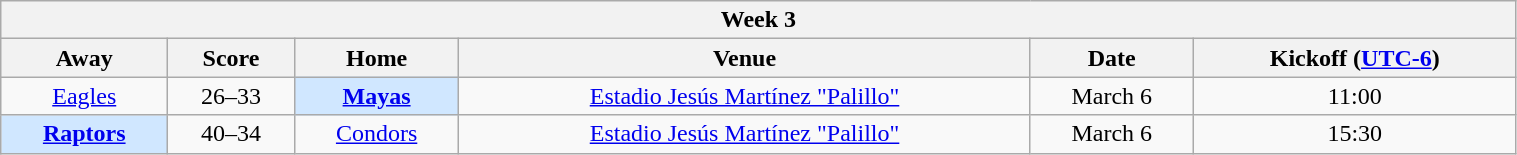<table class="wikitable mw-collapsible mw-collapsed" style="width:80%;">
<tr>
<th colspan="8">Week 3</th>
</tr>
<tr>
<th>Away</th>
<th>Score</th>
<th>Home</th>
<th>Venue</th>
<th>Date</th>
<th>Kickoff (<a href='#'>UTC-6</a>)</th>
</tr>
<tr align="center">
<td><a href='#'>Eagles</a></td>
<td>26–33</td>
<td bgcolor="#D0E7FF"><strong><a href='#'>Mayas</a></strong></td>
<td><a href='#'>Estadio Jesús Martínez "Palillo"</a></td>
<td>March 6</td>
<td>11:00</td>
</tr>
<tr align="center">
<td bgcolor="#D0E7FF"><strong><a href='#'>Raptors</a></strong></td>
<td>40–34</td>
<td><a href='#'>Condors</a></td>
<td><a href='#'>Estadio Jesús Martínez "Palillo"</a></td>
<td>March 6</td>
<td>15:30</td>
</tr>
</table>
